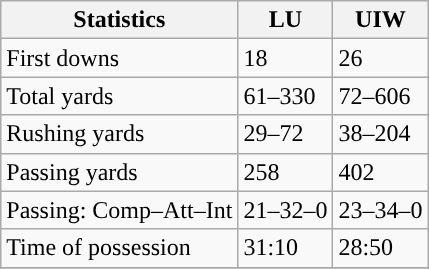<table class="wikitable" style="float: left;">
<tr>
<th>Statistics</th>
<th>LU</th>
<th>UIW</th>
</tr>
<tr>
<td>First downs</td>
<td>18</td>
<td>26</td>
</tr>
<tr>
<td>Total yards</td>
<td>61–330</td>
<td>72–606</td>
</tr>
<tr>
<td>Rushing yards</td>
<td>29–72</td>
<td>38–204</td>
</tr>
<tr>
<td>Passing yards</td>
<td>258</td>
<td>402</td>
</tr>
<tr>
<td>Passing: Comp–Att–Int</td>
<td>21–32–0</td>
<td>23–34–0</td>
</tr>
<tr>
<td>Time of possession</td>
<td>31:10</td>
<td>28:50</td>
</tr>
<tr>
</tr>
</table>
